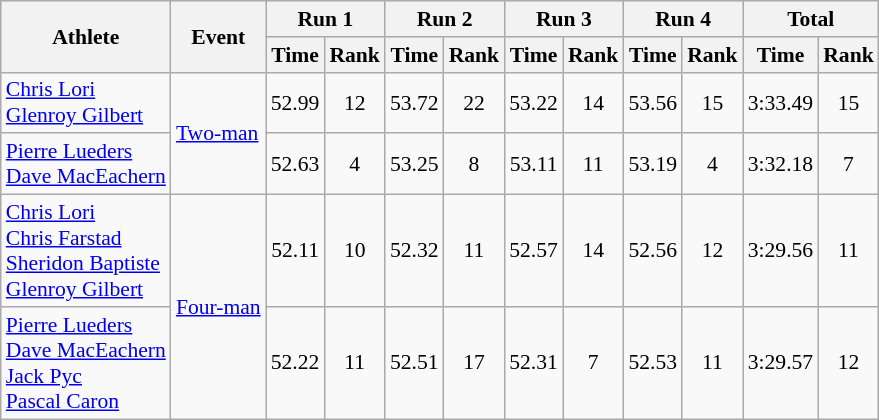<table class="wikitable" style="font-size:90%">
<tr>
<th rowspan="2">Athlete</th>
<th rowspan="2">Event</th>
<th colspan="2">Run 1</th>
<th colspan="2">Run 2</th>
<th colspan="2">Run 3</th>
<th colspan="2">Run 4</th>
<th colspan="2">Total</th>
</tr>
<tr>
<th>Time</th>
<th>Rank</th>
<th>Time</th>
<th>Rank</th>
<th>Time</th>
<th>Rank</th>
<th>Time</th>
<th>Rank</th>
<th>Time</th>
<th>Rank</th>
</tr>
<tr align="center">
<td align="left"><a href='#'>Chris Lori</a><br><a href='#'>Glenroy Gilbert</a></td>
<td align="left" rowspan=2><a href='#'>Two-man</a></td>
<td>52.99</td>
<td>12</td>
<td>53.72</td>
<td>22</td>
<td>53.22</td>
<td>14</td>
<td>53.56</td>
<td>15</td>
<td>3:33.49</td>
<td>15</td>
</tr>
<tr align="center">
<td align="left"><a href='#'>Pierre Lueders</a><br><a href='#'>Dave MacEachern</a></td>
<td>52.63</td>
<td>4</td>
<td>53.25</td>
<td>8</td>
<td>53.11</td>
<td>11</td>
<td>53.19</td>
<td>4</td>
<td>3:32.18</td>
<td>7</td>
</tr>
<tr align="center">
<td align="left"><a href='#'>Chris Lori</a> <br> <a href='#'>Chris Farstad</a> <br> <a href='#'>Sheridon Baptiste</a> <br> <a href='#'>Glenroy Gilbert</a></td>
<td align="left" rowspan=2><a href='#'>Four-man</a></td>
<td>52.11</td>
<td>10</td>
<td>52.32</td>
<td>11</td>
<td>52.57</td>
<td>14</td>
<td>52.56</td>
<td>12</td>
<td>3:29.56</td>
<td>11</td>
</tr>
<tr align="center">
<td align="left"><a href='#'>Pierre Lueders</a> <br> <a href='#'>Dave MacEachern</a> <br> <a href='#'>Jack Pyc</a> <br> <a href='#'>Pascal Caron</a></td>
<td>52.22</td>
<td>11</td>
<td>52.51</td>
<td>17</td>
<td>52.31</td>
<td>7</td>
<td>52.53</td>
<td>11</td>
<td>3:29.57</td>
<td>12</td>
</tr>
</table>
